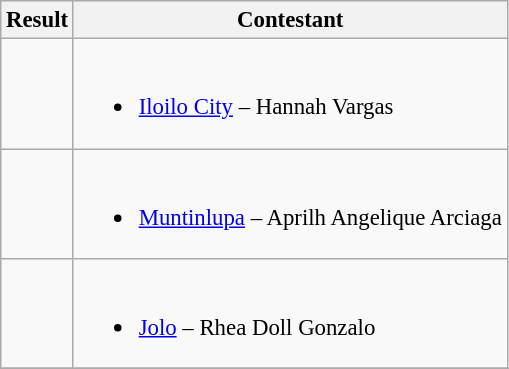<table class="wikitable sortable" style="font-size: 95%;">
<tr>
<th>Result</th>
<th>Contestant</th>
</tr>
<tr>
<td></td>
<td><br><ul><li><a href='#'>Iloilo City</a> – Hannah Vargas</li></ul></td>
</tr>
<tr>
<td></td>
<td><br><ul><li><a href='#'>Muntinlupa</a> – Aprilh Angelique Arciaga</li></ul></td>
</tr>
<tr>
<td></td>
<td><br><ul><li><a href='#'>Jolo</a> – Rhea Doll Gonzalo</li></ul></td>
</tr>
<tr>
</tr>
</table>
